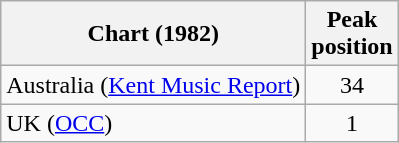<table class="wikitable">
<tr>
<th>Chart (1982)</th>
<th>Peak<br>position</th>
</tr>
<tr>
<td>Australia (<a href='#'>Kent Music Report</a>)</td>
<td style="text-align:center;">34</td>
</tr>
<tr>
<td>UK (<a href='#'>OCC</a>)</td>
<td style="text-align:center;">1</td>
</tr>
</table>
